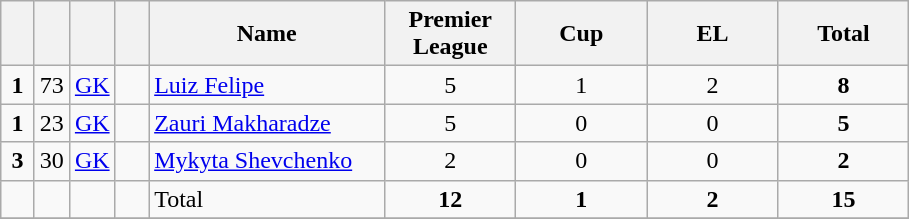<table class="wikitable" style="text-align:center">
<tr>
<th width=15></th>
<th width=15></th>
<th width=15></th>
<th width=15></th>
<th width=150>Name</th>
<th width=80><strong>Premier League</strong></th>
<th width=80><strong>Cup</strong></th>
<th width=80><strong>EL</strong></th>
<th width=80>Total</th>
</tr>
<tr>
<td><strong>1</strong></td>
<td>73</td>
<td><a href='#'>GK</a></td>
<td></td>
<td align=left><a href='#'>Luiz Felipe</a></td>
<td>5</td>
<td>1</td>
<td>2</td>
<td><strong>8</strong></td>
</tr>
<tr>
<td><strong>1</strong></td>
<td>23</td>
<td><a href='#'>GK</a></td>
<td></td>
<td align=left><a href='#'>Zauri Makharadze</a></td>
<td>5</td>
<td>0</td>
<td>0</td>
<td><strong>5</strong></td>
</tr>
<tr>
<td><strong>3</strong></td>
<td>30</td>
<td><a href='#'>GK</a></td>
<td></td>
<td align=left><a href='#'>Mykyta Shevchenko</a></td>
<td>2</td>
<td>0</td>
<td>0</td>
<td><strong>2</strong></td>
</tr>
<tr>
<td></td>
<td></td>
<td></td>
<td></td>
<td align=left>Total</td>
<td><strong>12</strong></td>
<td><strong>1</strong></td>
<td><strong>2</strong></td>
<td><strong>15</strong></td>
</tr>
<tr>
</tr>
</table>
